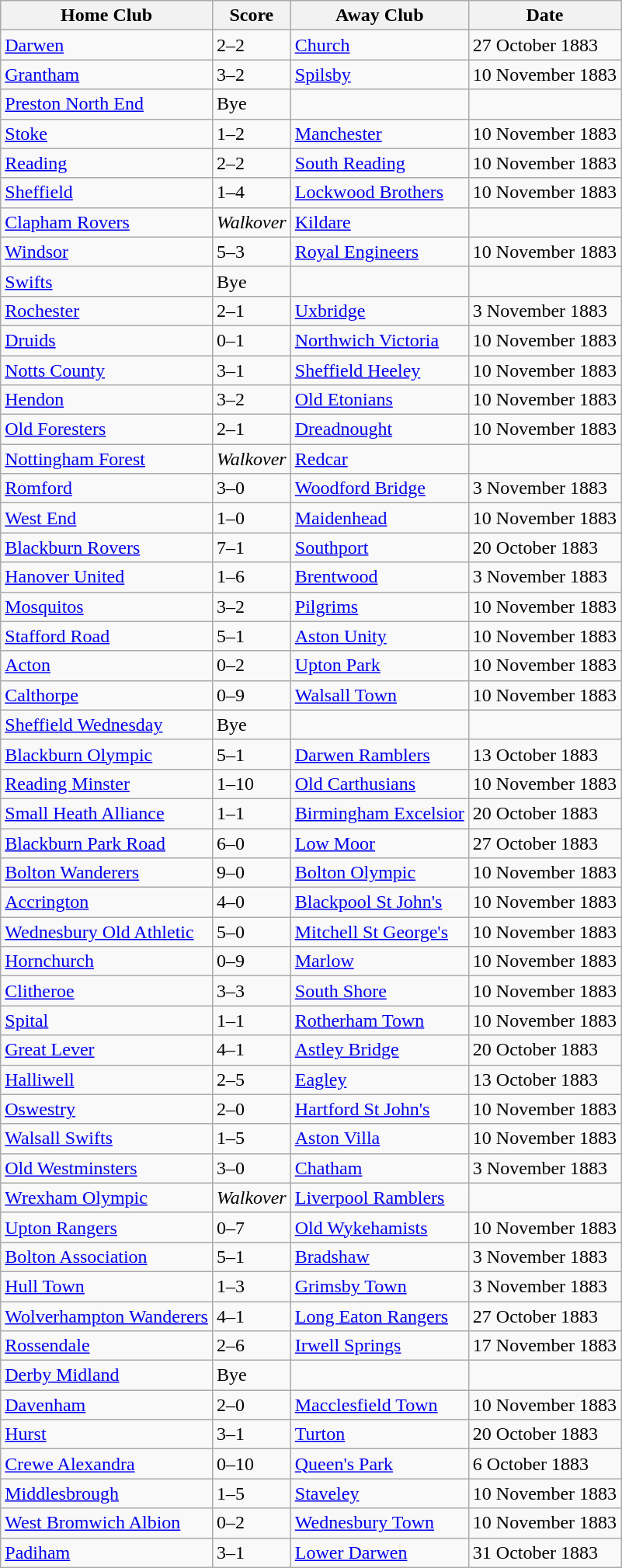<table class="wikitable">
<tr>
<th>Home Club</th>
<th>Score</th>
<th>Away Club</th>
<th>Date</th>
</tr>
<tr>
<td><a href='#'>Darwen</a></td>
<td>2–2</td>
<td><a href='#'>Church</a></td>
<td>27 October 1883</td>
</tr>
<tr>
<td><a href='#'>Grantham</a></td>
<td>3–2</td>
<td><a href='#'>Spilsby</a></td>
<td>10 November 1883</td>
</tr>
<tr>
<td><a href='#'>Preston North End</a></td>
<td>Bye</td>
<td></td>
<td></td>
</tr>
<tr>
<td><a href='#'>Stoke</a></td>
<td>1–2</td>
<td><a href='#'>Manchester</a></td>
<td>10 November 1883</td>
</tr>
<tr>
<td><a href='#'>Reading</a></td>
<td>2–2</td>
<td><a href='#'>South Reading</a></td>
<td>10 November 1883</td>
</tr>
<tr>
<td><a href='#'>Sheffield</a></td>
<td>1–4</td>
<td><a href='#'>Lockwood Brothers</a></td>
<td>10 November 1883</td>
</tr>
<tr>
<td><a href='#'>Clapham Rovers</a></td>
<td><em>Walkover</em></td>
<td><a href='#'>Kildare</a></td>
<td></td>
</tr>
<tr>
<td><a href='#'>Windsor</a></td>
<td>5–3</td>
<td><a href='#'>Royal Engineers</a></td>
<td>10 November 1883</td>
</tr>
<tr>
<td><a href='#'>Swifts</a></td>
<td>Bye</td>
<td></td>
<td></td>
</tr>
<tr>
<td><a href='#'>Rochester</a></td>
<td>2–1</td>
<td><a href='#'>Uxbridge</a></td>
<td>3 November 1883</td>
</tr>
<tr>
<td><a href='#'>Druids</a> </td>
<td>0–1</td>
<td><a href='#'>Northwich Victoria</a></td>
<td>10 November 1883</td>
</tr>
<tr>
<td><a href='#'>Notts County</a></td>
<td>3–1</td>
<td><a href='#'>Sheffield Heeley</a></td>
<td>10 November 1883</td>
</tr>
<tr>
<td><a href='#'>Hendon</a></td>
<td>3–2</td>
<td><a href='#'>Old Etonians</a></td>
<td>10 November 1883</td>
</tr>
<tr>
<td><a href='#'>Old Foresters</a></td>
<td>2–1</td>
<td><a href='#'>Dreadnought</a></td>
<td>10 November 1883</td>
</tr>
<tr>
<td><a href='#'>Nottingham Forest</a></td>
<td><em>Walkover</em></td>
<td><a href='#'>Redcar</a></td>
<td></td>
</tr>
<tr>
<td><a href='#'>Romford</a></td>
<td>3–0</td>
<td><a href='#'>Woodford Bridge</a></td>
<td>3 November 1883</td>
</tr>
<tr>
<td><a href='#'>West End</a></td>
<td>1–0</td>
<td><a href='#'>Maidenhead</a></td>
<td>10 November 1883</td>
</tr>
<tr>
<td><a href='#'>Blackburn Rovers</a></td>
<td>7–1</td>
<td><a href='#'>Southport</a></td>
<td>20 October 1883</td>
</tr>
<tr>
<td><a href='#'>Hanover United</a></td>
<td>1–6</td>
<td><a href='#'>Brentwood</a></td>
<td>3 November 1883</td>
</tr>
<tr>
<td><a href='#'>Mosquitos</a></td>
<td>3–2</td>
<td><a href='#'>Pilgrims</a></td>
<td>10 November 1883</td>
</tr>
<tr>
<td><a href='#'>Stafford Road</a></td>
<td>5–1</td>
<td><a href='#'>Aston Unity</a></td>
<td>10 November 1883</td>
</tr>
<tr>
<td><a href='#'>Acton</a></td>
<td>0–2</td>
<td><a href='#'>Upton Park</a></td>
<td>10 November 1883</td>
</tr>
<tr>
<td><a href='#'>Calthorpe</a></td>
<td>0–9</td>
<td><a href='#'>Walsall Town</a></td>
<td>10 November 1883</td>
</tr>
<tr>
<td><a href='#'>Sheffield Wednesday</a></td>
<td>Bye</td>
<td></td>
<td></td>
</tr>
<tr>
<td><a href='#'>Blackburn Olympic</a></td>
<td>5–1</td>
<td><a href='#'>Darwen Ramblers</a></td>
<td>13 October 1883</td>
</tr>
<tr>
<td><a href='#'>Reading Minster</a></td>
<td>1–10</td>
<td><a href='#'>Old Carthusians</a></td>
<td>10 November 1883</td>
</tr>
<tr>
<td><a href='#'>Small Heath Alliance</a></td>
<td>1–1</td>
<td><a href='#'>Birmingham Excelsior</a></td>
<td>20 October 1883</td>
</tr>
<tr>
<td><a href='#'>Blackburn Park Road</a></td>
<td>6–0</td>
<td><a href='#'>Low Moor</a></td>
<td>27 October 1883</td>
</tr>
<tr>
<td><a href='#'>Bolton Wanderers</a></td>
<td>9–0</td>
<td><a href='#'>Bolton Olympic</a></td>
<td>10 November 1883</td>
</tr>
<tr>
<td><a href='#'>Accrington</a></td>
<td>4–0</td>
<td><a href='#'>Blackpool St John's</a></td>
<td>10 November 1883</td>
</tr>
<tr>
<td><a href='#'>Wednesbury Old Athletic</a></td>
<td>5–0</td>
<td><a href='#'>Mitchell St George's</a></td>
<td>10 November 1883</td>
</tr>
<tr>
<td><a href='#'>Hornchurch</a></td>
<td>0–9</td>
<td><a href='#'>Marlow</a></td>
<td>10 November 1883</td>
</tr>
<tr>
<td><a href='#'>Clitheroe</a></td>
<td>3–3</td>
<td><a href='#'>South Shore</a></td>
<td>10 November 1883</td>
</tr>
<tr>
<td><a href='#'>Spital</a></td>
<td>1–1</td>
<td><a href='#'>Rotherham Town</a></td>
<td>10 November 1883</td>
</tr>
<tr>
<td><a href='#'>Great Lever</a></td>
<td>4–1</td>
<td><a href='#'>Astley Bridge</a></td>
<td>20 October 1883</td>
</tr>
<tr>
<td><a href='#'>Halliwell</a></td>
<td>2–5</td>
<td><a href='#'>Eagley</a></td>
<td>13 October 1883</td>
</tr>
<tr>
<td><a href='#'>Oswestry</a></td>
<td>2–0</td>
<td><a href='#'>Hartford St John's</a></td>
<td>10 November 1883</td>
</tr>
<tr>
<td><a href='#'>Walsall Swifts</a></td>
<td>1–5</td>
<td><a href='#'>Aston Villa</a></td>
<td>10 November 1883</td>
</tr>
<tr>
<td><a href='#'>Old Westminsters</a></td>
<td>3–0</td>
<td><a href='#'>Chatham</a></td>
<td>3 November 1883</td>
</tr>
<tr>
<td><a href='#'>Wrexham Olympic</a> </td>
<td><em>Walkover</em></td>
<td><a href='#'>Liverpool Ramblers</a></td>
<td></td>
</tr>
<tr>
<td><a href='#'>Upton Rangers</a></td>
<td>0–7</td>
<td><a href='#'>Old Wykehamists</a></td>
<td>10 November 1883</td>
</tr>
<tr>
<td><a href='#'>Bolton Association</a></td>
<td>5–1</td>
<td><a href='#'>Bradshaw</a></td>
<td>3 November 1883</td>
</tr>
<tr>
<td><a href='#'>Hull Town</a></td>
<td>1–3</td>
<td><a href='#'>Grimsby Town</a></td>
<td>3 November 1883</td>
</tr>
<tr>
<td><a href='#'>Wolverhampton Wanderers</a></td>
<td>4–1</td>
<td><a href='#'>Long Eaton Rangers</a></td>
<td>27 October 1883</td>
</tr>
<tr>
<td><a href='#'>Rossendale</a></td>
<td>2–6</td>
<td><a href='#'>Irwell Springs</a></td>
<td>17 November 1883</td>
</tr>
<tr>
<td><a href='#'>Derby Midland</a></td>
<td>Bye</td>
<td></td>
<td></td>
</tr>
<tr>
<td><a href='#'>Davenham</a></td>
<td>2–0</td>
<td><a href='#'>Macclesfield Town</a></td>
<td>10 November 1883</td>
</tr>
<tr>
<td><a href='#'>Hurst</a></td>
<td>3–1</td>
<td><a href='#'>Turton</a></td>
<td>20 October 1883</td>
</tr>
<tr>
<td><a href='#'>Crewe Alexandra</a></td>
<td>0–10</td>
<td><a href='#'>Queen's Park</a> </td>
<td>6 October 1883</td>
</tr>
<tr>
<td><a href='#'>Middlesbrough</a></td>
<td>1–5</td>
<td><a href='#'>Staveley</a></td>
<td>10 November 1883</td>
</tr>
<tr>
<td><a href='#'>West Bromwich Albion</a></td>
<td>0–2</td>
<td><a href='#'>Wednesbury Town</a></td>
<td>10 November 1883</td>
</tr>
<tr>
<td><a href='#'>Padiham</a></td>
<td>3–1</td>
<td><a href='#'>Lower Darwen</a></td>
<td>31 October 1883</td>
</tr>
</table>
